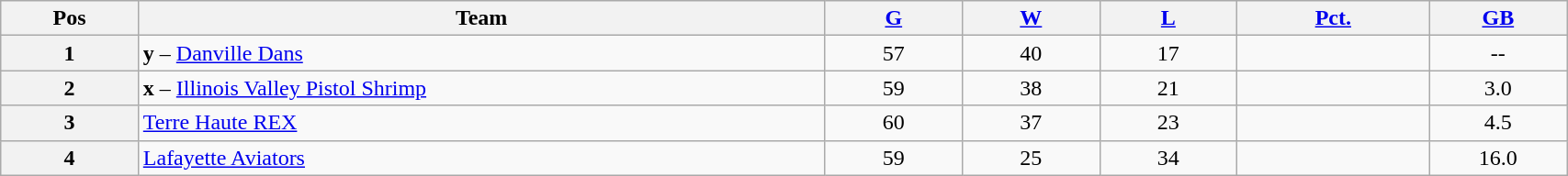<table class="wikitable plainrowheaders" width="90%" style="text-align:center;">
<tr>
<th scope="col" width="5%">Pos</th>
<th scope="col" width="25%">Team</th>
<th scope="col" width="5%"><a href='#'>G</a></th>
<th scope="col" width="5%"><a href='#'>W</a></th>
<th scope="col" width="5%"><a href='#'>L</a></th>
<th scope="col" width="7%"><a href='#'>Pct.</a></th>
<th scope="col" width="5%"><a href='#'>GB</a></th>
</tr>
<tr>
<th>1</th>
<td style="text-align:left;"><strong>y</strong> – <a href='#'>Danville Dans</a></td>
<td>57</td>
<td>40</td>
<td>17</td>
<td></td>
<td>--</td>
</tr>
<tr>
<th>2</th>
<td style="text-align:left;"><strong>x</strong> – <a href='#'>Illinois Valley Pistol Shrimp</a></td>
<td>59</td>
<td>38</td>
<td>21</td>
<td></td>
<td>3.0</td>
</tr>
<tr>
<th>3</th>
<td style="text-align:left;"><a href='#'>Terre Haute REX</a></td>
<td>60</td>
<td>37</td>
<td>23</td>
<td></td>
<td>4.5</td>
</tr>
<tr>
<th>4</th>
<td style="text-align:left;"><a href='#'>Lafayette Aviators</a></td>
<td>59</td>
<td>25</td>
<td>34</td>
<td></td>
<td>16.0</td>
</tr>
</table>
